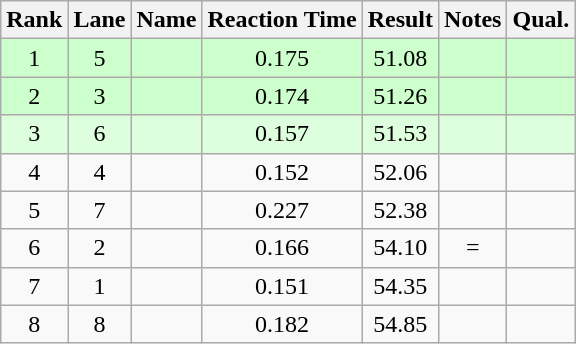<table class="wikitable sortable" style="text-align:center">
<tr>
<th>Rank</th>
<th>Lane</th>
<th>Name</th>
<th>Reaction Time</th>
<th>Result</th>
<th>Notes</th>
<th>Qual.</th>
</tr>
<tr bgcolor=ccffcc>
<td>1</td>
<td>5</td>
<td align="left"></td>
<td>0.175</td>
<td>51.08</td>
<td></td>
<td></td>
</tr>
<tr bgcolor=ccffcc>
<td>2</td>
<td>3</td>
<td align="left"></td>
<td>0.174</td>
<td>51.26</td>
<td></td>
<td></td>
</tr>
<tr bgcolor=ddffdd>
<td>3</td>
<td>6</td>
<td align="left"></td>
<td>0.157</td>
<td>51.53</td>
<td></td>
<td></td>
</tr>
<tr>
<td>4</td>
<td>4</td>
<td align="left"></td>
<td>0.152</td>
<td>52.06</td>
<td></td>
<td></td>
</tr>
<tr>
<td>5</td>
<td>7</td>
<td align="left"></td>
<td>0.227</td>
<td>52.38</td>
<td></td>
<td></td>
</tr>
<tr>
<td>6</td>
<td>2</td>
<td align="left"></td>
<td>0.166</td>
<td>54.10</td>
<td>=</td>
<td></td>
</tr>
<tr>
<td>7</td>
<td>1</td>
<td align="left"></td>
<td>0.151</td>
<td>54.35</td>
<td></td>
<td></td>
</tr>
<tr>
<td>8</td>
<td>8</td>
<td align="left"></td>
<td>0.182</td>
<td>54.85</td>
<td></td>
<td></td>
</tr>
</table>
